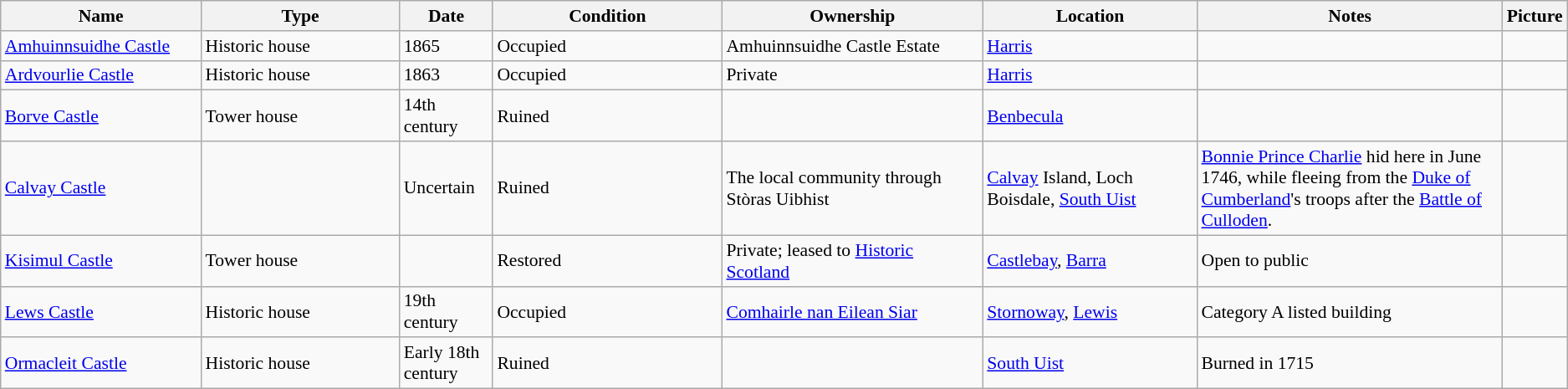<table class="wikitable sortable" style="font-size:90%">
<tr>
<th style="width:13%;">Name</th>
<th style="width:13%;">Type</th>
<th style="width:6%;">Date</th>
<th style="width:15%;">Condition</th>
<th style="width:17%;">Ownership</th>
<th style="width:14%;">Location</th>
<th style="width:20%;">Notes</th>
<th style="width:20%;">Picture</th>
</tr>
<tr>
<td><a href='#'>Amhuinnsuidhe Castle</a></td>
<td>Historic house</td>
<td>1865</td>
<td>Occupied</td>
<td>Amhuinnsuidhe Castle Estate</td>
<td><a href='#'>Harris</a><br></td>
<td></td>
<td></td>
</tr>
<tr>
<td><a href='#'>Ardvourlie Castle</a></td>
<td>Historic house</td>
<td>1863</td>
<td>Occupied</td>
<td>Private</td>
<td><a href='#'>Harris</a><br></td>
<td></td>
<td></td>
</tr>
<tr>
<td><a href='#'>Borve Castle</a></td>
<td>Tower house</td>
<td>14th century</td>
<td>Ruined</td>
<td></td>
<td><a href='#'>Benbecula</a><br></td>
<td></td>
<td></td>
</tr>
<tr>
<td><a href='#'>Calvay Castle</a></td>
<td></td>
<td>Uncertain</td>
<td>Ruined</td>
<td>The local community through Stòras Uibhist</td>
<td><a href='#'>Calvay</a> Island, Loch Boisdale, <a href='#'>South Uist</a><br></td>
<td><a href='#'>Bonnie Prince Charlie</a> hid here in June 1746, while fleeing from the <a href='#'>Duke of Cumberland</a>'s troops after the <a href='#'>Battle of Culloden</a>.</td>
<td></td>
</tr>
<tr>
<td><a href='#'>Kisimul Castle</a></td>
<td>Tower house</td>
<td></td>
<td>Restored</td>
<td>Private; leased to <a href='#'>Historic Scotland</a></td>
<td><a href='#'>Castlebay</a>, <a href='#'>Barra</a><br></td>
<td>Open to public</td>
<td></td>
</tr>
<tr>
<td><a href='#'>Lews Castle</a></td>
<td>Historic house</td>
<td>19th century</td>
<td>Occupied</td>
<td><a href='#'>Comhairle nan Eilean Siar</a></td>
<td><a href='#'>Stornoway</a>, <a href='#'>Lewis</a> <br></td>
<td>Category A listed building</td>
<td></td>
</tr>
<tr>
<td><a href='#'>Ormacleit Castle</a></td>
<td>Historic house</td>
<td>Early 18th century</td>
<td>Ruined</td>
<td></td>
<td><a href='#'>South Uist</a><br></td>
<td>Burned in 1715</td>
<td></td>
</tr>
</table>
